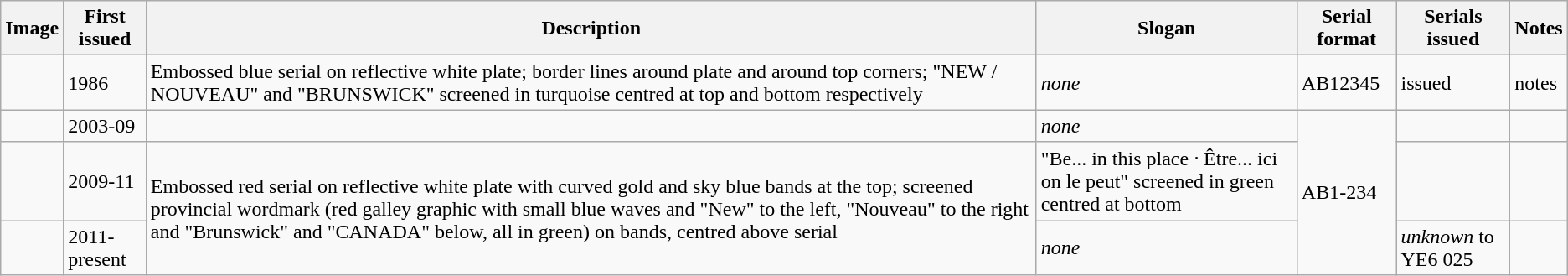<table class="wikitable">
<tr>
<th>Image</th>
<th>First issued</th>
<th>Description</th>
<th>Slogan</th>
<th>Serial format</th>
<th>Serials issued</th>
<th>Notes</th>
</tr>
<tr>
<td></td>
<td>1986</td>
<td>Embossed blue serial on reflective white plate; border lines around plate and around top corners; "NEW / NOUVEAU" and "BRUNSWICK" screened in turquoise centred at top and bottom respectively</td>
<td><em>none</em></td>
<td>AB12345</td>
<td>issued</td>
<td>notes</td>
</tr>
<tr>
<td></td>
<td>2003-09</td>
<td></td>
<td><em>none</em></td>
<td rowspan="3">AB1-234</td>
<td></td>
<td></td>
</tr>
<tr>
<td></td>
<td>2009-11</td>
<td rowspan="2">Embossed red serial on reflective white plate with curved gold and sky blue bands at the top; screened provincial wordmark (red galley graphic with small blue waves and "New" to the left, "Nouveau" to the right and "Brunswick" and "CANADA" below, all in green) on bands, centred above serial</td>
<td>"Be... in this place  ᐧ  Être... ici on le peut" screened in green centred at bottom</td>
<td></td>
<td></td>
</tr>
<tr>
<td></td>
<td>2011-present</td>
<td><em>none</em></td>
<td><em>unknown</em> to YE6 025 </td>
<td></td>
</tr>
</table>
